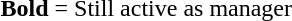<table>
<tr>
<td><strong>Bold</strong></td>
<td>=</td>
<td>Still active as manager</td>
</tr>
</table>
